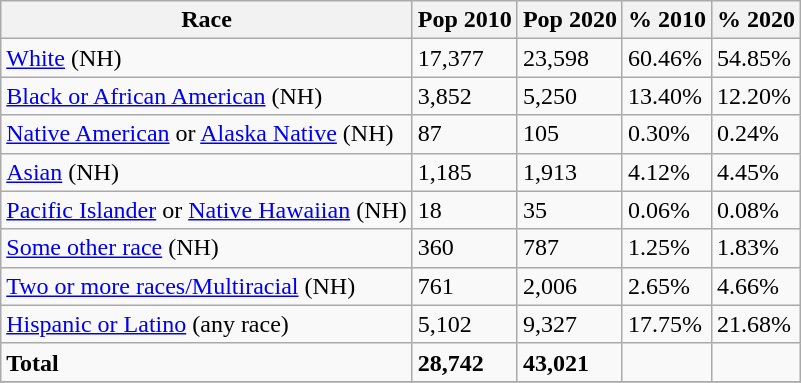<table class="wikitable">
<tr>
<th>Race</th>
<th>Pop 2010</th>
<th>Pop 2020</th>
<th>% 2010</th>
<th>% 2020</th>
</tr>
<tr>
<td><a href='#'>White</a> (NH)</td>
<td>17,377</td>
<td>23,598</td>
<td>60.46%</td>
<td>54.85%</td>
</tr>
<tr>
<td><a href='#'>Black or African American</a> (NH)</td>
<td>3,852</td>
<td>5,250</td>
<td>13.40%</td>
<td>12.20%</td>
</tr>
<tr>
<td><a href='#'>Native American</a> or <a href='#'>Alaska Native</a> (NH)</td>
<td>87</td>
<td>105</td>
<td>0.30%</td>
<td>0.24%</td>
</tr>
<tr>
<td><a href='#'>Asian</a> (NH)</td>
<td>1,185</td>
<td>1,913</td>
<td>4.12%</td>
<td>4.45%</td>
</tr>
<tr>
<td><a href='#'>Pacific Islander</a> or <a href='#'>Native Hawaiian</a> (NH)</td>
<td>18</td>
<td>35</td>
<td>0.06%</td>
<td>0.08%</td>
</tr>
<tr>
<td><a href='#'>Some other race</a> (NH)</td>
<td>360</td>
<td>787</td>
<td>1.25%</td>
<td>1.83%</td>
</tr>
<tr>
<td><a href='#'>Two or more races/Multiracial</a> (NH)</td>
<td>761</td>
<td>2,006</td>
<td>2.65%</td>
<td>4.66%</td>
</tr>
<tr>
<td><a href='#'>Hispanic or Latino</a> (any race)</td>
<td>5,102</td>
<td>9,327</td>
<td>17.75%</td>
<td>21.68%</td>
</tr>
<tr>
<td><strong>Total</strong></td>
<td><strong>28,742</strong></td>
<td><strong>43,021</strong></td>
<td></td>
<td></td>
</tr>
<tr>
</tr>
</table>
